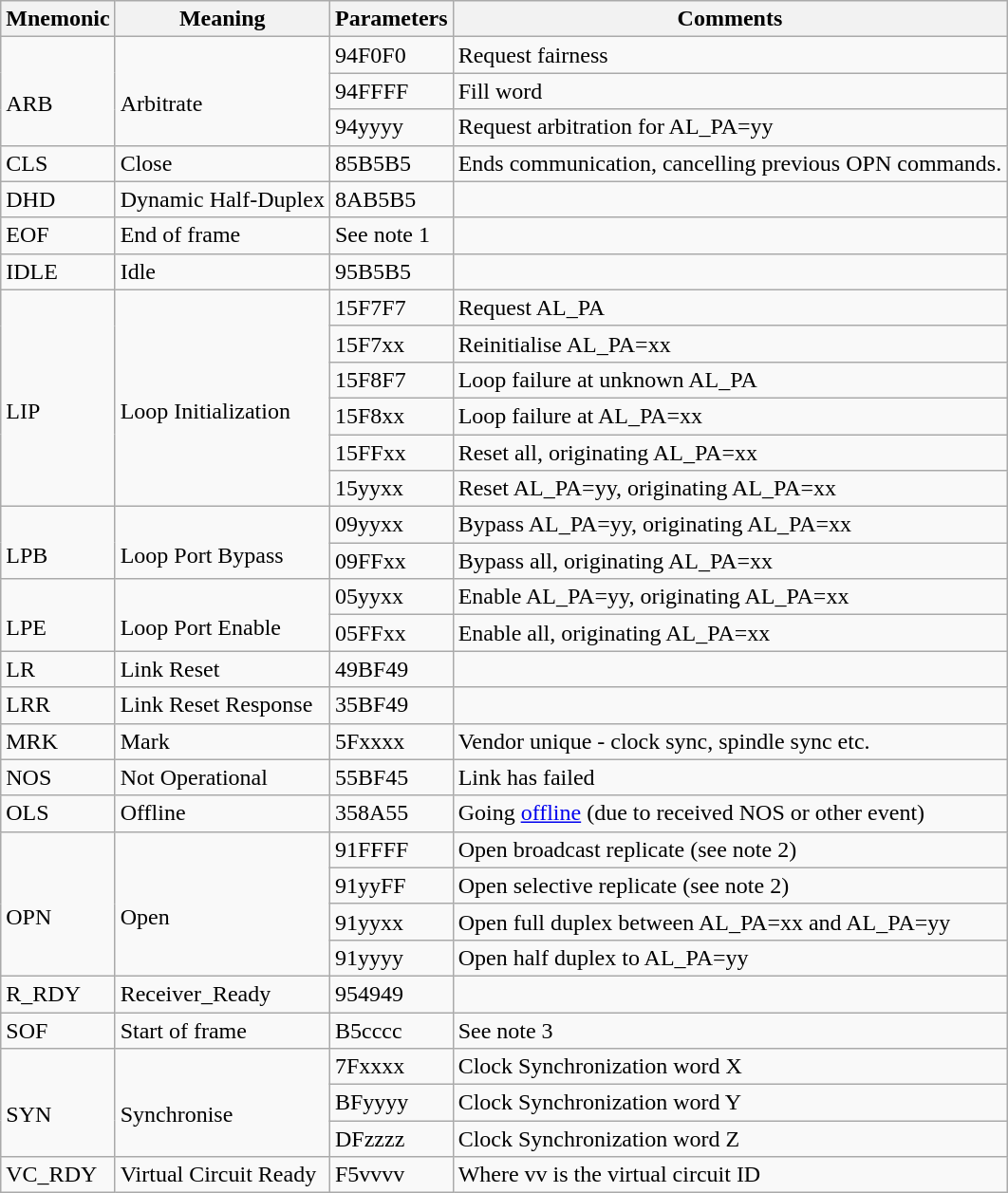<table class="wikitable">
<tr>
<th>Mnemonic</th>
<th>Meaning</th>
<th>Parameters</th>
<th>Comments</th>
</tr>
<tr>
<td rowspan=3 valign="center"><br>ARB</td>
<td rowspan=3 valign="center"><br>Arbitrate</td>
<td>94F0F0</td>
<td>Request fairness</td>
</tr>
<tr>
<td>94FFFF</td>
<td>Fill word</td>
</tr>
<tr>
<td>94yyyy</td>
<td>Request arbitration for AL_PA=yy</td>
</tr>
<tr>
<td>CLS</td>
<td>Close</td>
<td>85B5B5</td>
<td>Ends communication, cancelling previous OPN commands.</td>
</tr>
<tr>
<td>DHD</td>
<td>Dynamic Half-Duplex</td>
<td>8AB5B5</td>
<td></td>
</tr>
<tr>
<td>EOF</td>
<td>End of frame</td>
<td>See note 1</td>
<td></td>
</tr>
<tr>
<td>IDLE</td>
<td>Idle</td>
<td>95B5B5</td>
<td></td>
</tr>
<tr>
<td rowspan=6 valign="center"><br>LIP</td>
<td rowspan=6 valign="center"><br>Loop Initialization</td>
<td>15F7F7</td>
<td>Request AL_PA</td>
</tr>
<tr>
<td>15F7xx</td>
<td>Reinitialise AL_PA=xx</td>
</tr>
<tr>
<td>15F8F7</td>
<td>Loop failure at unknown AL_PA</td>
</tr>
<tr>
<td>15F8xx</td>
<td>Loop failure at AL_PA=xx</td>
</tr>
<tr>
<td>15FFxx</td>
<td>Reset all, originating AL_PA=xx</td>
</tr>
<tr>
<td>15yyxx</td>
<td>Reset AL_PA=yy, originating AL_PA=xx</td>
</tr>
<tr>
<td rowspan=2 valign="center"><br>LPB</td>
<td rowspan=2 valign="center"><br>Loop Port Bypass</td>
<td>09yyxx</td>
<td>Bypass AL_PA=yy, originating AL_PA=xx</td>
</tr>
<tr>
<td>09FFxx</td>
<td>Bypass all, originating AL_PA=xx</td>
</tr>
<tr>
<td rowspan=2 valign="center"><br>LPE</td>
<td rowspan=2 valign="center"><br>Loop Port Enable</td>
<td>05yyxx</td>
<td>Enable AL_PA=yy, originating AL_PA=xx</td>
</tr>
<tr>
<td>05FFxx</td>
<td>Enable all, originating AL_PA=xx</td>
</tr>
<tr>
<td>LR</td>
<td>Link Reset</td>
<td>49BF49</td>
<td></td>
</tr>
<tr>
<td>LRR</td>
<td>Link Reset Response</td>
<td>35BF49</td>
<td></td>
</tr>
<tr>
<td>MRK</td>
<td>Mark</td>
<td>5Fxxxx</td>
<td>Vendor unique - clock sync, spindle sync etc.</td>
</tr>
<tr>
<td>NOS</td>
<td>Not Operational</td>
<td>55BF45</td>
<td>Link has failed</td>
</tr>
<tr>
<td>OLS</td>
<td>Offline</td>
<td>358A55</td>
<td>Going <a href='#'>offline</a> (due to received NOS or other event)</td>
</tr>
<tr>
<td rowspan=4 valign="center"><br>OPN</td>
<td rowspan=4 valign="center"><br>Open</td>
<td>91FFFF</td>
<td>Open broadcast replicate (see note 2)</td>
</tr>
<tr>
<td>91yyFF</td>
<td>Open selective replicate (see note 2)</td>
</tr>
<tr>
<td>91yyxx</td>
<td>Open full duplex between AL_PA=xx and AL_PA=yy</td>
</tr>
<tr>
<td>91yyyy</td>
<td>Open half duplex to AL_PA=yy</td>
</tr>
<tr>
<td>R_RDY</td>
<td>Receiver_Ready</td>
<td>954949</td>
<td></td>
</tr>
<tr>
<td>SOF</td>
<td>Start of frame</td>
<td>B5cccc</td>
<td>See note 3</td>
</tr>
<tr>
<td rowspan=3 valign="center"><br>SYN</td>
<td rowspan=3 valign="center"><br>Synchronise</td>
<td>7Fxxxx</td>
<td>Clock Synchronization word X</td>
</tr>
<tr>
<td>BFyyyy</td>
<td>Clock Synchronization word Y</td>
</tr>
<tr>
<td>DFzzzz</td>
<td>Clock Synchronization word Z</td>
</tr>
<tr>
<td>VC_RDY</td>
<td>Virtual Circuit Ready</td>
<td>F5vvvv</td>
<td>Where vv is the virtual circuit ID</td>
</tr>
</table>
